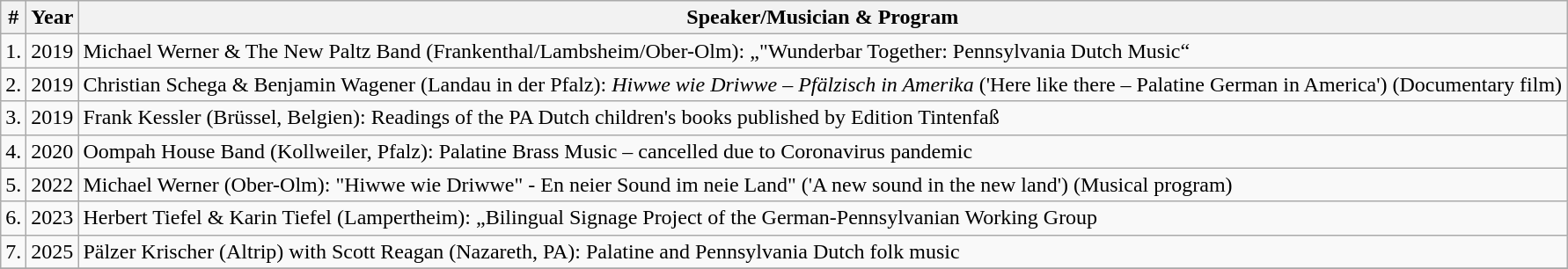<table class="wikitable">
<tr>
<th>#</th>
<th>Year</th>
<th>Speaker/Musician & Program</th>
</tr>
<tr>
<td style="text-align:right">1.</td>
<td>2019</td>
<td>Michael Werner & The New Paltz Band (Frankenthal/Lambsheim/Ober-Olm): „"Wunderbar Together: Pennsylvania Dutch Music“</td>
</tr>
<tr>
<td style="text-align:right">2.</td>
<td>2019</td>
<td>Christian Schega & Benjamin Wagener (Landau in der Pfalz): <em>Hiwwe wie Driwwe – Pfälzisch in Amerika</em> ('Here like there – Palatine German in America') (Documentary film)</td>
</tr>
<tr>
<td style="text-align:right">3.</td>
<td>2019</td>
<td>Frank Kessler (Brüssel, Belgien): Readings of the PA Dutch children's books published by Edition Tintenfaß</td>
</tr>
<tr>
<td style="text-align:right">4.</td>
<td>2020</td>
<td>Oompah House Band (Kollweiler, Pfalz): Palatine Brass Music – cancelled due to Coronavirus pandemic</td>
</tr>
<tr>
<td style="text-align:right">5.</td>
<td>2022</td>
<td>Michael Werner (Ober-Olm): "Hiwwe wie Driwwe" - En neier Sound im neie Land" ('A new sound in the new land') (Musical program)</td>
</tr>
<tr>
<td style="text-align:right">6.</td>
<td>2023</td>
<td>Herbert Tiefel & Karin Tiefel (Lampertheim): „Bilingual Signage Project of the German-Pennsylvanian Working Group</td>
</tr>
<tr>
<td style="text-align:right">7.</td>
<td>2025</td>
<td>Pälzer Krischer (Altrip) with Scott Reagan (Nazareth, PA): Palatine and Pennsylvania Dutch folk music</td>
</tr>
<tr>
</tr>
</table>
